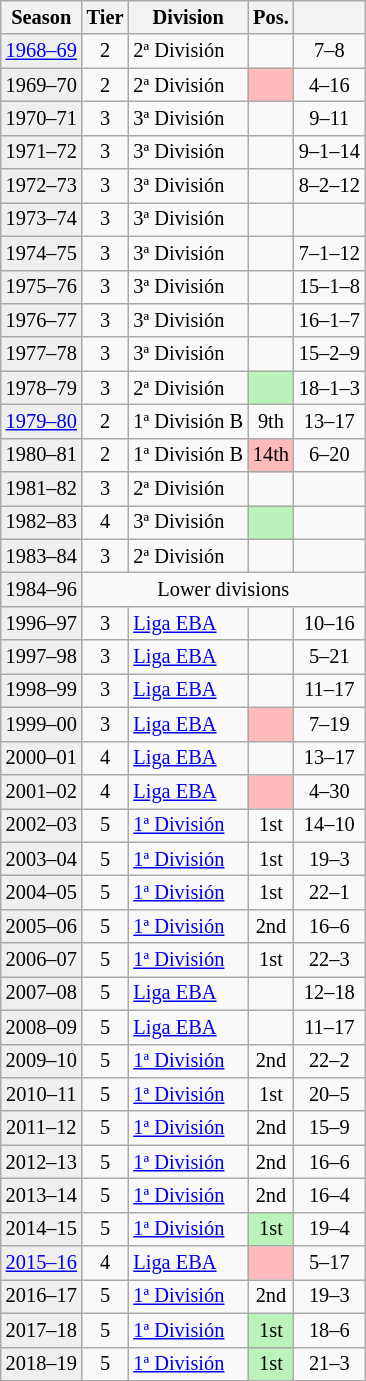<table class="wikitable" style="font-size:85%; text-align:center">
<tr>
<th>Season</th>
<th>Tier</th>
<th>Division</th>
<th>Pos.</th>
<th></th>
</tr>
<tr>
<td bgcolor=#efefef><a href='#'>1968–69</a></td>
<td>2</td>
<td align=left>2ª División</td>
<td></td>
<td>7–8</td>
</tr>
<tr>
<td bgcolor=#efefef>1969–70</td>
<td>2</td>
<td align=left>2ª División</td>
<td bgcolor=#FFBBBB></td>
<td>4–16</td>
</tr>
<tr>
<td bgcolor=#efefef>1970–71</td>
<td>3</td>
<td align=left>3ª División</td>
<td></td>
<td>9–11</td>
</tr>
<tr>
<td bgcolor=#efefef>1971–72</td>
<td>3</td>
<td align=left>3ª División</td>
<td></td>
<td>9–1–14</td>
</tr>
<tr>
<td bgcolor=#efefef>1972–73</td>
<td>3</td>
<td align=left>3ª División</td>
<td></td>
<td>8–2–12</td>
</tr>
<tr>
<td bgcolor=#efefef>1973–74</td>
<td>3</td>
<td align=left>3ª División</td>
<td></td>
<td></td>
</tr>
<tr>
<td bgcolor=#efefef>1974–75</td>
<td>3</td>
<td align=left>3ª División</td>
<td></td>
<td>7–1–12</td>
</tr>
<tr>
<td bgcolor=#efefef>1975–76</td>
<td>3</td>
<td align=left>3ª División</td>
<td></td>
<td>15–1–8</td>
</tr>
<tr>
<td bgcolor=#efefef>1976–77</td>
<td>3</td>
<td align=left>3ª División</td>
<td></td>
<td>16–1–7</td>
</tr>
<tr>
<td bgcolor=#efefef>1977–78</td>
<td>3</td>
<td align=left>3ª División</td>
<td></td>
<td>15–2–9</td>
</tr>
<tr>
<td bgcolor=#efefef>1978–79</td>
<td>3</td>
<td align=left>2ª División</td>
<td bgcolor=#BBF3BB></td>
<td>18–1–3</td>
</tr>
<tr>
<td bgcolor=#efefef><a href='#'>1979–80</a></td>
<td>2</td>
<td align=left>1ª División B</td>
<td>9th</td>
<td>13–17</td>
</tr>
<tr>
<td bgcolor=#efefef>1980–81</td>
<td>2</td>
<td align=left>1ª División B</td>
<td bgcolor=#FFBBBB>14th</td>
<td>6–20</td>
</tr>
<tr>
<td bgcolor=#efefef>1981–82</td>
<td>3</td>
<td align=left>2ª División</td>
<td></td>
<td></td>
</tr>
<tr>
<td bgcolor=#efefef>1982–83</td>
<td>4</td>
<td align=left>3ª División</td>
<td bgcolor=#BBF3BB></td>
<td></td>
</tr>
<tr>
<td bgcolor=#efefef>1983–84</td>
<td>3</td>
<td align=left>2ª División</td>
<td></td>
<td></td>
</tr>
<tr>
<td bgcolor=#efefef>1984–96</td>
<td colspan=6>Lower divisions</td>
</tr>
<tr>
<td bgcolor=#efefef>1996–97</td>
<td>3</td>
<td align=left><a href='#'>Liga EBA</a></td>
<td></td>
<td>10–16</td>
</tr>
<tr>
<td bgcolor=#efefef>1997–98</td>
<td>3</td>
<td align=left><a href='#'>Liga EBA</a></td>
<td></td>
<td>5–21</td>
</tr>
<tr>
<td bgcolor=#efefef>1998–99</td>
<td>3</td>
<td align=left><a href='#'>Liga EBA</a></td>
<td></td>
<td>11–17</td>
</tr>
<tr>
<td bgcolor=#efefef>1999–00</td>
<td>3</td>
<td align=left><a href='#'>Liga EBA</a></td>
<td bgcolor=#FFBBBB></td>
<td>7–19</td>
</tr>
<tr>
<td bgcolor=#efefef>2000–01</td>
<td>4</td>
<td align=left><a href='#'>Liga EBA</a></td>
<td></td>
<td>13–17</td>
</tr>
<tr>
<td bgcolor=#efefef>2001–02</td>
<td>4</td>
<td align=left><a href='#'>Liga EBA</a></td>
<td bgcolor=#FFBBBB></td>
<td>4–30</td>
</tr>
<tr>
<td bgcolor=#efefef>2002–03</td>
<td>5</td>
<td align=left><a href='#'>1ª División</a></td>
<td>1st</td>
<td>14–10</td>
</tr>
<tr>
<td bgcolor=#efefef>2003–04</td>
<td>5</td>
<td align=left><a href='#'>1ª División</a></td>
<td>1st</td>
<td>19–3</td>
</tr>
<tr>
<td bgcolor=#efefef>2004–05</td>
<td>5</td>
<td align=left><a href='#'>1ª División</a></td>
<td>1st</td>
<td>22–1</td>
</tr>
<tr>
<td bgcolor=#efefef>2005–06</td>
<td>5</td>
<td align=left><a href='#'>1ª División</a></td>
<td>2nd</td>
<td>16–6</td>
</tr>
<tr>
<td bgcolor=#efefef>2006–07</td>
<td>5</td>
<td align=left><a href='#'>1ª División</a></td>
<td>1st</td>
<td>22–3</td>
</tr>
<tr>
<td bgcolor=#efefef>2007–08</td>
<td>5</td>
<td align=left><a href='#'>Liga EBA</a></td>
<td></td>
<td>12–18</td>
</tr>
<tr>
<td bgcolor=#efefef>2008–09</td>
<td>5</td>
<td align=left><a href='#'>Liga EBA</a></td>
<td></td>
<td>11–17</td>
</tr>
<tr>
<td bgcolor=#efefef>2009–10</td>
<td>5</td>
<td align=left><a href='#'>1ª División</a></td>
<td>2nd</td>
<td>22–2</td>
</tr>
<tr>
<td bgcolor=#efefef>2010–11</td>
<td>5</td>
<td align=left><a href='#'>1ª División</a></td>
<td>1st</td>
<td>20–5</td>
</tr>
<tr>
<td bgcolor=#efefef>2011–12</td>
<td>5</td>
<td align=left><a href='#'>1ª División</a></td>
<td>2nd</td>
<td>15–9</td>
</tr>
<tr>
<td bgcolor=#efefef>2012–13</td>
<td>5</td>
<td align=left><a href='#'>1ª División</a></td>
<td>2nd</td>
<td>16–6</td>
</tr>
<tr>
<td bgcolor=#efefef>2013–14</td>
<td>5</td>
<td align=left><a href='#'>1ª División</a></td>
<td>2nd</td>
<td>16–4</td>
</tr>
<tr>
<td bgcolor=#efefef>2014–15</td>
<td>5</td>
<td align=left><a href='#'>1ª División</a></td>
<td bgcolor=#BBF3BB>1st</td>
<td>19–4</td>
</tr>
<tr>
<td bgcolor=#efefef><a href='#'>2015–16</a></td>
<td>4</td>
<td align=left><a href='#'>Liga EBA</a></td>
<td bgcolor=#FFBBBB></td>
<td>5–17</td>
</tr>
<tr>
<td bgcolor=#efefef>2016–17</td>
<td>5</td>
<td align=left><a href='#'>1ª División</a></td>
<td>2nd</td>
<td>19–3</td>
</tr>
<tr>
<td bgcolor=#efefef>2017–18</td>
<td>5</td>
<td align=left><a href='#'>1ª División</a></td>
<td bgcolor=#BBF3BB>1st</td>
<td>18–6</td>
</tr>
<tr>
<td bgcolor=#efefef>2018–19</td>
<td>5</td>
<td align=left><a href='#'>1ª División</a></td>
<td bgcolor=#BBF3BB>1st</td>
<td>21–3</td>
</tr>
<tr>
</tr>
</table>
